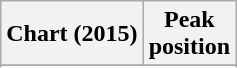<table class="wikitable sortable">
<tr>
<th>Chart (2015)</th>
<th>Peak<br>position</th>
</tr>
<tr>
</tr>
<tr>
</tr>
<tr>
</tr>
<tr>
</tr>
<tr>
</tr>
</table>
